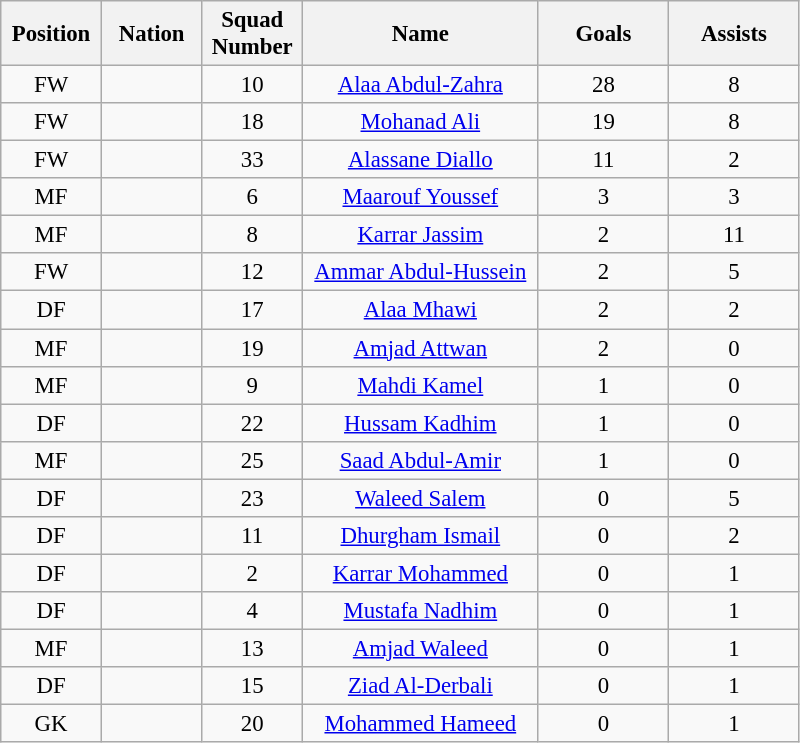<table class="wikitable sortable" style="font-size: 95%; text-align: center;">
<tr>
<th width=60>Position</th>
<th width=60>Nation</th>
<th width=60>Squad Number</th>
<th width=150>Name</th>
<th width=80>Goals</th>
<th width=80>Assists</th>
</tr>
<tr>
<td>FW</td>
<td></td>
<td>10</td>
<td><a href='#'>Alaa Abdul-Zahra</a></td>
<td>28</td>
<td>8</td>
</tr>
<tr>
<td>FW</td>
<td></td>
<td>18</td>
<td><a href='#'>Mohanad Ali</a></td>
<td>19</td>
<td>8</td>
</tr>
<tr>
<td>FW</td>
<td></td>
<td>33</td>
<td><a href='#'>Alassane Diallo</a></td>
<td>11</td>
<td>2</td>
</tr>
<tr>
<td>MF</td>
<td></td>
<td>6</td>
<td><a href='#'>Maarouf Youssef</a></td>
<td>3</td>
<td>3</td>
</tr>
<tr>
<td>MF</td>
<td></td>
<td>8</td>
<td><a href='#'>Karrar Jassim</a></td>
<td>2</td>
<td>11</td>
</tr>
<tr>
<td>FW</td>
<td></td>
<td>12</td>
<td><a href='#'>Ammar Abdul-Hussein</a></td>
<td>2</td>
<td>5</td>
</tr>
<tr>
<td>DF</td>
<td></td>
<td>17</td>
<td><a href='#'>Alaa Mhawi</a></td>
<td>2</td>
<td>2</td>
</tr>
<tr>
<td>MF</td>
<td></td>
<td>19</td>
<td><a href='#'>Amjad Attwan</a></td>
<td>2</td>
<td>0</td>
</tr>
<tr>
<td>MF</td>
<td></td>
<td>9</td>
<td><a href='#'>Mahdi Kamel</a></td>
<td>1</td>
<td>0</td>
</tr>
<tr>
<td>DF</td>
<td></td>
<td>22</td>
<td><a href='#'>Hussam Kadhim</a></td>
<td>1</td>
<td>0</td>
</tr>
<tr>
<td>MF</td>
<td></td>
<td>25</td>
<td><a href='#'>Saad Abdul-Amir</a></td>
<td>1</td>
<td>0</td>
</tr>
<tr>
<td>DF</td>
<td></td>
<td>23</td>
<td><a href='#'>Waleed Salem</a></td>
<td>0</td>
<td>5</td>
</tr>
<tr>
<td>DF</td>
<td></td>
<td>11</td>
<td><a href='#'>Dhurgham Ismail</a></td>
<td>0</td>
<td>2</td>
</tr>
<tr>
<td>DF</td>
<td></td>
<td>2</td>
<td><a href='#'>Karrar Mohammed</a></td>
<td>0</td>
<td>1</td>
</tr>
<tr>
<td>DF</td>
<td></td>
<td>4</td>
<td><a href='#'>Mustafa Nadhim</a></td>
<td>0</td>
<td>1</td>
</tr>
<tr>
<td>MF</td>
<td></td>
<td>13</td>
<td><a href='#'>Amjad Waleed</a></td>
<td>0</td>
<td>1</td>
</tr>
<tr>
<td>DF</td>
<td></td>
<td>15</td>
<td><a href='#'>Ziad Al-Derbali</a></td>
<td>0</td>
<td>1</td>
</tr>
<tr>
<td>GK</td>
<td></td>
<td>20</td>
<td><a href='#'>Mohammed Hameed</a></td>
<td>0</td>
<td>1</td>
</tr>
</table>
